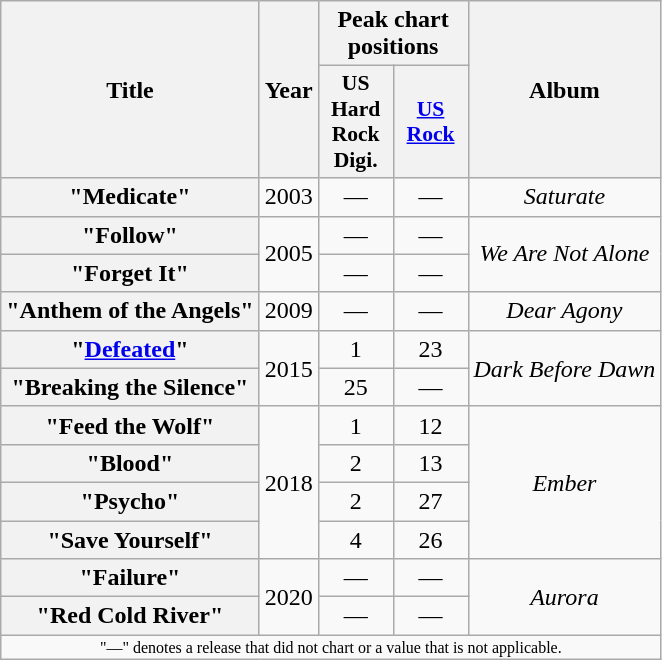<table class="wikitable plainrowheaders" style="text-align:center">
<tr>
<th rowspan="2">Title</th>
<th rowspan="2">Year</th>
<th colspan="2">Peak chart positions</th>
<th rowspan="2">Album</th>
</tr>
<tr>
<th scope="col" style="width:3em;font-size:90%;">US Hard Rock Digi.</th>
<th scope="col" style="width:3em;font-size:90%;"><a href='#'>US Rock</a><br></th>
</tr>
<tr>
<th scope="row">"Medicate"</th>
<td>2003</td>
<td>—</td>
<td>—</td>
<td><em>Saturate</em></td>
</tr>
<tr>
<th scope="row">"Follow"</th>
<td rowspan="2">2005</td>
<td>—</td>
<td>—</td>
<td rowspan="2"><em>We Are Not Alone</em></td>
</tr>
<tr>
<th scope="row">"Forget It"</th>
<td>—</td>
<td>—</td>
</tr>
<tr>
<th scope="row">"Anthem of the Angels"</th>
<td>2009</td>
<td>—</td>
<td>—</td>
<td><em>Dear Agony</em></td>
</tr>
<tr>
<th scope="row">"<a href='#'>Defeated</a>"</th>
<td rowspan="2">2015</td>
<td>1</td>
<td>23</td>
<td rowspan="2"><em>Dark Before Dawn</em></td>
</tr>
<tr>
<th scope="row">"Breaking the Silence"</th>
<td>25</td>
<td>—</td>
</tr>
<tr>
<th scope="row">"Feed the Wolf"</th>
<td rowspan="4">2018</td>
<td>1</td>
<td>12</td>
<td rowspan="4"><em>Ember</em></td>
</tr>
<tr>
<th scope="row">"Blood"</th>
<td>2</td>
<td>13</td>
</tr>
<tr>
<th scope="row">"Psycho"</th>
<td>2</td>
<td>27</td>
</tr>
<tr>
<th scope="row">"Save Yourself"</th>
<td>4</td>
<td>26</td>
</tr>
<tr>
<th scope="row">"Failure" </th>
<td rowspan="2">2020</td>
<td>—</td>
<td>—</td>
<td rowspan="2"><em>Aurora</em></td>
</tr>
<tr>
<th scope="row">"Red Cold River" </th>
<td>—</td>
<td>—</td>
</tr>
<tr>
<td colspan="11" style="font-size: 8pt">"—" denotes a release that did not chart or a value that is not applicable.</td>
</tr>
</table>
